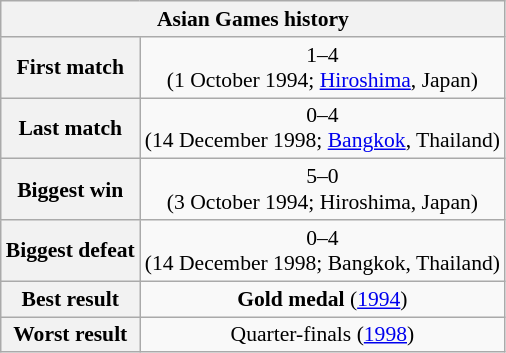<table class="wikitable collapsible collapsed" style="text-align: center;font-size:90%;">
<tr>
<th colspan=2>Asian Games history</th>
</tr>
<tr>
<th>First match</th>
<td> 1–4 <br>(1 October 1994; <a href='#'>Hiroshima</a>, Japan)</td>
</tr>
<tr>
<th>Last match</th>
<td> 0–4 <br>(14 December 1998; <a href='#'>Bangkok</a>, Thailand)</td>
</tr>
<tr>
<th>Biggest win</th>
<td> 5–0 <br>(3 October 1994; Hiroshima, Japan)</td>
</tr>
<tr>
<th>Biggest defeat</th>
<td> 0–4 <br>(14 December 1998; Bangkok, Thailand)</td>
</tr>
<tr>
<th>Best result</th>
<td><strong>Gold medal</strong> (<a href='#'>1994</a>)</td>
</tr>
<tr>
<th>Worst result</th>
<td>Quarter-finals (<a href='#'>1998</a>)</td>
</tr>
</table>
